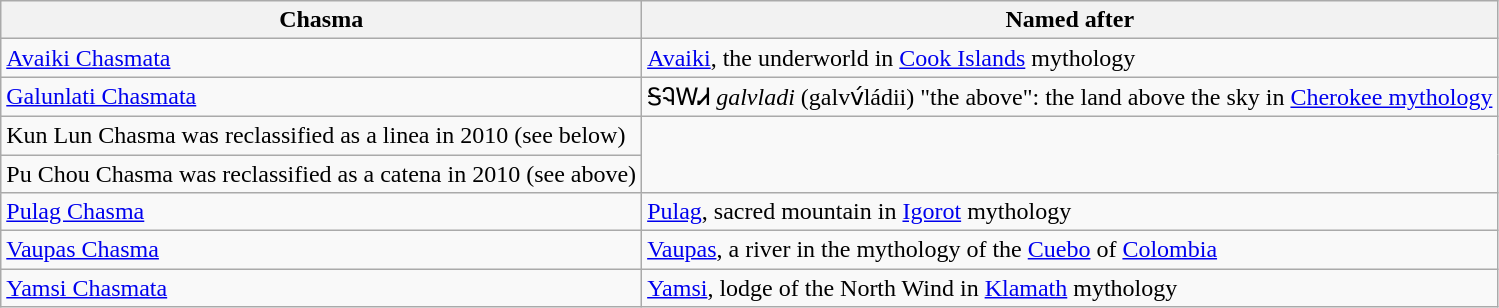<table class="wikitable">
<tr>
<th>Chasma</th>
<th>Named after</th>
</tr>
<tr>
<td><a href='#'>Avaiki Chasmata</a></td>
<td><a href='#'>Avaiki</a>, the underworld in <a href='#'>Cook Islands</a> mythology</td>
</tr>
<tr>
<td><a href='#'>Galunlati Chasmata</a></td>
<td>ᎦᎸᎳᏗ <em>galvladi</em> (galvv́ládii) "the above": the land above the sky in <a href='#'>Cherokee mythology</a></td>
</tr>
<tr>
<td>Kun Lun Chasma was reclassified as a linea in 2010 (see below)</td>
</tr>
<tr>
<td>Pu Chou Chasma was reclassified as a catena in 2010 (see above)</td>
</tr>
<tr>
<td><a href='#'>Pulag Chasma</a></td>
<td><a href='#'>Pulag</a>, sacred mountain in <a href='#'>Igorot</a> mythology</td>
</tr>
<tr>
<td><a href='#'>Vaupas Chasma</a></td>
<td><a href='#'>Vaupas</a>, a river in the mythology of the <a href='#'>Cuebo</a> of <a href='#'>Colombia</a></td>
</tr>
<tr>
<td><a href='#'>Yamsi Chasmata</a></td>
<td><a href='#'>Yamsi</a>, lodge of the North Wind in <a href='#'>Klamath</a> mythology</td>
</tr>
</table>
